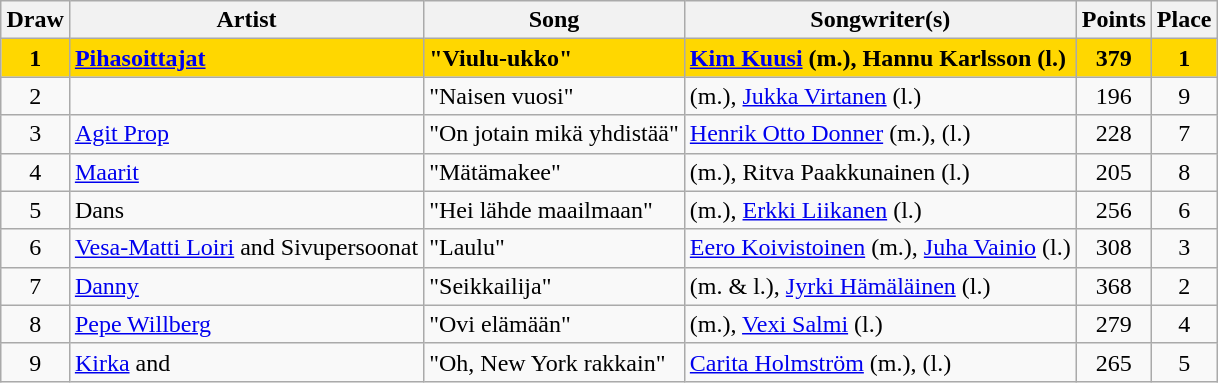<table class="sortable wikitable" style="margin: 1em auto 1em auto; text-align:center">
<tr>
<th>Draw</th>
<th>Artist</th>
<th>Song</th>
<th>Songwriter(s)</th>
<th>Points</th>
<th>Place</th>
</tr>
<tr style="font-weight:bold; background:gold">
<td>1</td>
<td align="left"><a href='#'>Pihasoittajat</a></td>
<td align="left">"Viulu-ukko"</td>
<td align="left"><a href='#'>Kim Kuusi</a> (m.), Hannu Karlsson (l.)</td>
<td>379</td>
<td>1</td>
</tr>
<tr>
<td>2</td>
<td align="left"></td>
<td align="left">"Naisen vuosi"</td>
<td align="left"> (m.), <a href='#'>Jukka Virtanen</a> (l.)</td>
<td>196</td>
<td>9</td>
</tr>
<tr>
<td>3</td>
<td align="left"><a href='#'>Agit Prop</a></td>
<td align="left">"On jotain mikä yhdistää"</td>
<td align="left"><a href='#'>Henrik Otto Donner</a> (m.),  (l.)</td>
<td>228</td>
<td>7</td>
</tr>
<tr>
<td>4</td>
<td align="left"><a href='#'>Maarit</a></td>
<td align="left">"Mätämakee"</td>
<td align="left"> (m.), Ritva Paakkunainen (l.)</td>
<td>205</td>
<td>8</td>
</tr>
<tr>
<td>5</td>
<td align="left">Dans</td>
<td align="left">"Hei lähde maailmaan"</td>
<td align="left"> (m.), <a href='#'>Erkki Liikanen</a> (l.)</td>
<td>256</td>
<td>6</td>
</tr>
<tr>
<td>6</td>
<td align="left"><a href='#'>Vesa-Matti Loiri</a> and Sivupersoonat</td>
<td align="left">"Laulu"</td>
<td align="left"><a href='#'>Eero Koivistoinen</a> (m.), <a href='#'>Juha Vainio</a> (l.)</td>
<td>308</td>
<td>3</td>
</tr>
<tr>
<td>7</td>
<td align="left"><a href='#'>Danny</a></td>
<td align="left">"Seikkailija"</td>
<td align="left"> (m. & l.), <a href='#'>Jyrki Hämäläinen</a> (l.)</td>
<td>368</td>
<td>2</td>
</tr>
<tr>
<td>8</td>
<td align="left"><a href='#'>Pepe Willberg</a></td>
<td align="left">"Ovi elämään"</td>
<td align="left"> (m.), <a href='#'>Vexi Salmi</a> (l.)</td>
<td>279</td>
<td>4</td>
</tr>
<tr>
<td>9</td>
<td align="left"><a href='#'>Kirka</a> and </td>
<td align="left">"Oh, New York rakkain"</td>
<td align="left"><a href='#'>Carita Holmström</a> (m.),  (l.)</td>
<td>265</td>
<td>5</td>
</tr>
</table>
